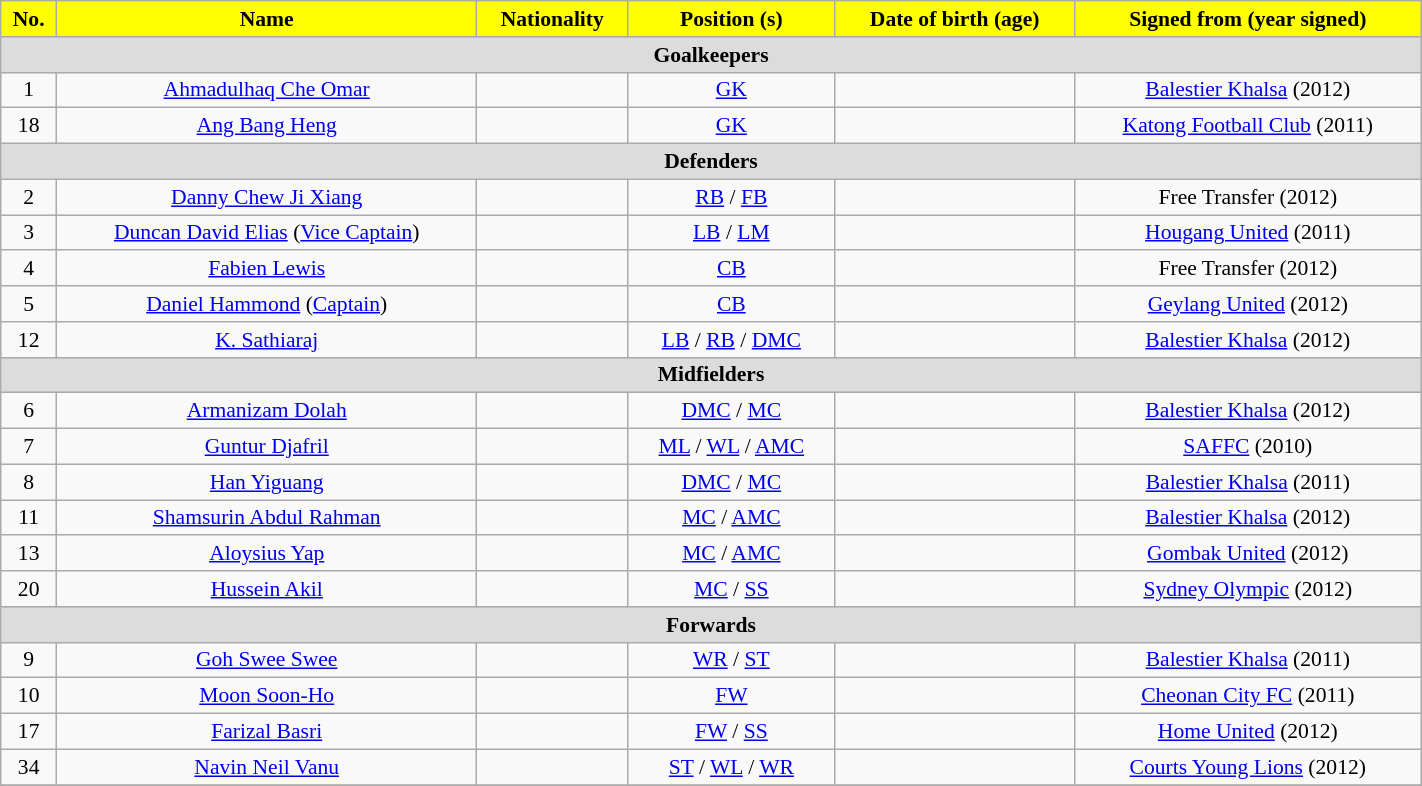<table class="wikitable" style="text-align:center; font-size:90%; width:75%;">
<tr>
<th style="background:#ff0; color:black; text-align:center;">No.</th>
<th style="background:#ff0; color:black; text-align:center;">Name</th>
<th style="background:#ff0; color:black; text-align:center;">Nationality</th>
<th style="background:#ff0; color:black; text-align:center;">Position (s)</th>
<th style="background:#ff0; color:black; text-align:center;">Date of birth (age)</th>
<th style="background:#ff0; color:black; text-align:center;">Signed from (year signed)</th>
</tr>
<tr>
<th colspan="6" style="background:#dcdcdc; text-align:center;">Goalkeepers</th>
</tr>
<tr>
<td>1</td>
<td><a href='#'>Ahmadulhaq Che Omar</a></td>
<td></td>
<td><a href='#'>GK</a></td>
<td></td>
<td> <a href='#'>Balestier Khalsa</a> (2012)</td>
</tr>
<tr>
<td>18</td>
<td><a href='#'>Ang Bang Heng</a></td>
<td></td>
<td><a href='#'>GK</a></td>
<td></td>
<td> <a href='#'>Katong Football Club</a> (2011)</td>
</tr>
<tr>
<th colspan="6" style="background:#dcdcdc; text-align:center;">Defenders</th>
</tr>
<tr>
<td>2</td>
<td><a href='#'>Danny Chew Ji Xiang</a></td>
<td></td>
<td><a href='#'>RB</a> / <a href='#'>FB</a></td>
<td></td>
<td>Free Transfer (2012)</td>
</tr>
<tr>
<td>3</td>
<td><a href='#'>Duncan David Elias</a> (<a href='#'>Vice Captain</a>)</td>
<td></td>
<td><a href='#'>LB</a> / <a href='#'>LM</a></td>
<td></td>
<td> <a href='#'>Hougang United</a> (2011)</td>
</tr>
<tr>
<td>4</td>
<td><a href='#'>Fabien Lewis</a></td>
<td></td>
<td><a href='#'>CB</a></td>
<td></td>
<td>Free Transfer (2012)</td>
</tr>
<tr>
<td>5</td>
<td><a href='#'>Daniel Hammond</a> (<a href='#'>Captain</a>)</td>
<td></td>
<td><a href='#'>CB</a></td>
<td></td>
<td> <a href='#'>Geylang United</a> (2012)</td>
</tr>
<tr>
<td>12</td>
<td><a href='#'>K. Sathiaraj</a></td>
<td></td>
<td><a href='#'>LB</a> / <a href='#'>RB</a> / <a href='#'>DMC</a></td>
<td></td>
<td> <a href='#'>Balestier Khalsa</a> (2012)</td>
</tr>
<tr>
<th colspan="6" style="background:#dcdcdc; text-align:center;">Midfielders</th>
</tr>
<tr>
<td>6</td>
<td><a href='#'>Armanizam Dolah</a></td>
<td></td>
<td><a href='#'>DMC</a> / <a href='#'>MC</a></td>
<td></td>
<td> <a href='#'>Balestier Khalsa</a> (2012)</td>
</tr>
<tr>
<td>7</td>
<td><a href='#'>Guntur Djafril</a></td>
<td></td>
<td><a href='#'>ML</a> / <a href='#'>WL</a> / <a href='#'>AMC</a></td>
<td></td>
<td> <a href='#'>SAFFC</a> (2010)</td>
</tr>
<tr>
<td>8</td>
<td><a href='#'>Han Yiguang</a></td>
<td></td>
<td><a href='#'>DMC</a> / <a href='#'>MC</a></td>
<td></td>
<td> <a href='#'>Balestier Khalsa</a> (2011)</td>
</tr>
<tr>
<td>11</td>
<td><a href='#'>Shamsurin Abdul Rahman</a></td>
<td></td>
<td><a href='#'>MC</a> / <a href='#'>AMC</a></td>
<td></td>
<td> <a href='#'>Balestier Khalsa</a> (2012)</td>
</tr>
<tr>
<td>13</td>
<td><a href='#'>Aloysius Yap</a></td>
<td></td>
<td><a href='#'>MC</a> / <a href='#'>AMC</a></td>
<td></td>
<td> <a href='#'>Gombak United</a> (2012)</td>
</tr>
<tr>
<td>20</td>
<td><a href='#'>Hussein Akil</a></td>
<td></td>
<td><a href='#'>MC</a> / <a href='#'>SS</a></td>
<td></td>
<td> <a href='#'>Sydney Olympic</a> (2012)</td>
</tr>
<tr>
<th colspan="6" style="background:#dcdcdc; text-align:center;">Forwards</th>
</tr>
<tr>
<td>9</td>
<td><a href='#'>Goh Swee Swee</a></td>
<td></td>
<td><a href='#'>WR</a> / <a href='#'>ST</a></td>
<td></td>
<td> <a href='#'>Balestier Khalsa</a> (2011)</td>
</tr>
<tr>
<td>10</td>
<td><a href='#'>Moon Soon-Ho</a></td>
<td></td>
<td><a href='#'>FW</a></td>
<td></td>
<td> <a href='#'>Cheonan City FC</a> (2011)</td>
</tr>
<tr>
<td>17</td>
<td><a href='#'>Farizal Basri</a></td>
<td></td>
<td><a href='#'>FW</a> / <a href='#'>SS</a></td>
<td></td>
<td> <a href='#'>Home United</a> (2012)</td>
</tr>
<tr>
<td>34</td>
<td><a href='#'>Navin Neil Vanu</a></td>
<td></td>
<td><a href='#'>ST</a> / <a href='#'>WL</a> / <a href='#'>WR</a></td>
<td></td>
<td> <a href='#'>Courts Young Lions</a> (2012)</td>
</tr>
<tr>
</tr>
</table>
